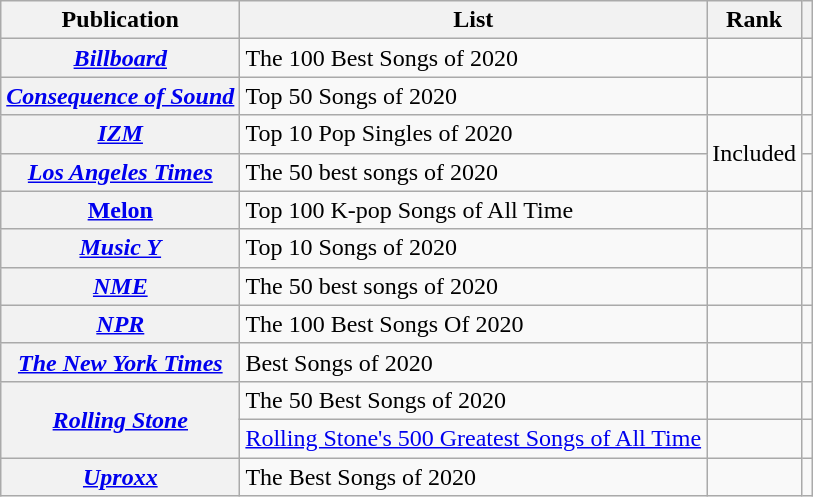<table class="sortable wikitable plainrowheaders sortable">
<tr>
<th scope="col">Publication</th>
<th scope="col">List</th>
<th scope="col">Rank</th>
<th scope="col" class="unsortable"></th>
</tr>
<tr>
<th scope="row"><em><a href='#'>Billboard</a></em></th>
<td>The 100 Best Songs of 2020</td>
<td></td>
<td style="text-align:center;"></td>
</tr>
<tr>
<th scope="row"><em><a href='#'>Consequence of Sound</a></em></th>
<td>Top 50 Songs of 2020</td>
<td></td>
<td style="text-align:center;"></td>
</tr>
<tr>
<th scope="row"><em><a href='#'>IZM</a></em></th>
<td>Top 10 Pop Singles of 2020</td>
<td style="text-align:center;" rowspan="2">Included</td>
<td style="text-align:center;"></td>
</tr>
<tr>
<th scope="row"><em><a href='#'>Los Angeles Times</a></em></th>
<td>The 50 best songs of 2020</td>
<td style="text-align:center;"></td>
</tr>
<tr>
<th scope="row"><a href='#'>Melon</a></th>
<td>Top 100 K-pop Songs of All Time</td>
<td></td>
<td style="text-align:center;"></td>
</tr>
<tr>
<th scope="row"><em><a href='#'>Music Y</a></em></th>
<td>Top 10 Songs of 2020</td>
<td></td>
<td style="text-align:center;"></td>
</tr>
<tr>
<th scope="row"><em><a href='#'>NME</a></em></th>
<td>The 50 best songs of 2020</td>
<td></td>
<td style="text-align:center;"></td>
</tr>
<tr>
<th scope="row"><em><a href='#'>NPR</a></em></th>
<td>The 100 Best Songs Of 2020</td>
<td></td>
<td style="text-align:center;"></td>
</tr>
<tr>
<th scope="row"><em><a href='#'>The New York Times</a></em></th>
<td>Best Songs of 2020</td>
<td></td>
<td style="text-align:center;"></td>
</tr>
<tr>
<th rowspan="2" scope="row"><em><a href='#'>Rolling Stone</a></em></th>
<td>The 50 Best Songs of 2020</td>
<td></td>
<td style="text-align:center;"></td>
</tr>
<tr>
<td><a href='#'>Rolling Stone's 500 Greatest Songs of All Time</a></td>
<td></td>
<td style="text-align:center;"></td>
</tr>
<tr>
<th scope="row"><em><a href='#'>Uproxx</a></em></th>
<td>The Best Songs of 2020</td>
<td></td>
<td style="text-align:center;"></td>
</tr>
</table>
